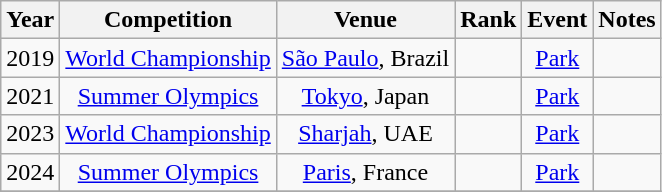<table class="wikitable sortable" style=text-align:center>
<tr>
<th>Year</th>
<th>Competition</th>
<th>Venue</th>
<th>Rank</th>
<th>Event</th>
<th>Notes</th>
</tr>
<tr>
<td>2019</td>
<td><a href='#'>World Championship</a></td>
<td><a href='#'>São Paulo</a>, Brazil</td>
<td></td>
<td><a href='#'>Park</a></td>
<td></td>
</tr>
<tr>
<td>2021</td>
<td><a href='#'>Summer Olympics</a></td>
<td><a href='#'>Tokyo</a>, Japan</td>
<td></td>
<td><a href='#'>Park</a></td>
<td></td>
</tr>
<tr>
<td>2023</td>
<td><a href='#'>World Championship</a></td>
<td><a href='#'>Sharjah</a>, UAE</td>
<td></td>
<td><a href='#'>Park</a></td>
<td></td>
</tr>
<tr>
<td>2024</td>
<td><a href='#'>Summer Olympics</a></td>
<td><a href='#'>Paris</a>, France</td>
<td></td>
<td><a href='#'>Park</a></td>
<td></td>
</tr>
<tr>
</tr>
</table>
